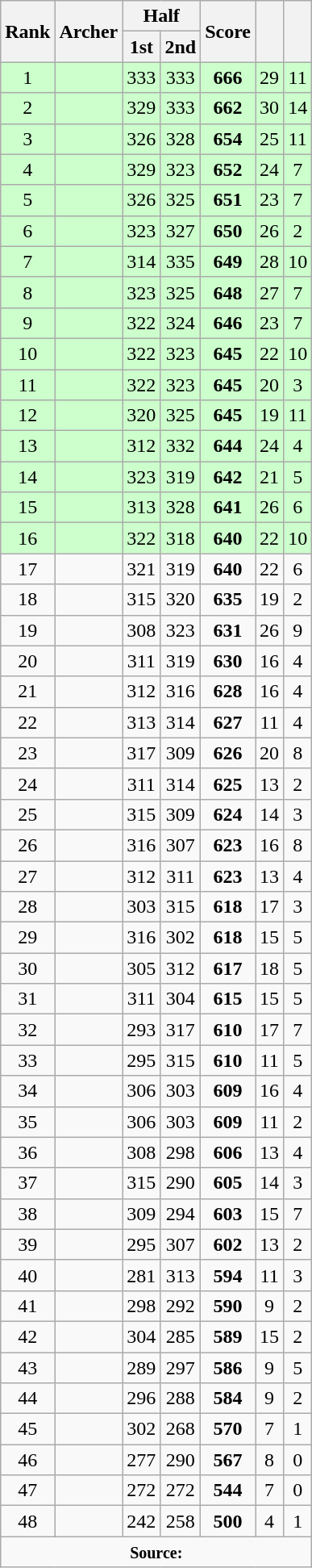<table class="wikitable sortable" style="text-align:center">
<tr>
<th rowspan=2>Rank</th>
<th rowspan=2>Archer</th>
<th colspan=2>Half</th>
<th rowspan=2>Score</th>
<th rowspan=2></th>
<th rowspan=2></th>
</tr>
<tr>
<th>1st</th>
<th>2nd</th>
</tr>
<tr bgcolor="#ccffcc">
<td>1</td>
<td align=left></td>
<td>333</td>
<td>333</td>
<td><strong>666 </strong></td>
<td>29</td>
<td>11</td>
</tr>
<tr bgcolor="#ccffcc">
<td>2</td>
<td align=left></td>
<td>329</td>
<td>333</td>
<td><strong>662</strong></td>
<td>30</td>
<td>14</td>
</tr>
<tr bgcolor="#ccffcc">
<td>3</td>
<td align=left></td>
<td>326</td>
<td>328</td>
<td><strong>654</strong></td>
<td>25</td>
<td>11</td>
</tr>
<tr bgcolor="#ccffcc">
<td>4</td>
<td align=left></td>
<td>329</td>
<td>323</td>
<td><strong>652</strong></td>
<td>24</td>
<td>7</td>
</tr>
<tr bgcolor="#ccffcc">
<td>5</td>
<td align=left></td>
<td>326</td>
<td>325</td>
<td><strong>651</strong></td>
<td>23</td>
<td>7</td>
</tr>
<tr bgcolor="#ccffcc">
<td>6</td>
<td align=left></td>
<td>323</td>
<td>327</td>
<td><strong>650</strong></td>
<td>26</td>
<td>2</td>
</tr>
<tr bgcolor="#ccffcc">
<td>7</td>
<td align=left></td>
<td>314</td>
<td>335</td>
<td><strong>649</strong></td>
<td>28</td>
<td>10</td>
</tr>
<tr bgcolor="#ccffcc">
<td>8</td>
<td align=left></td>
<td>323</td>
<td>325</td>
<td><strong>648</strong></td>
<td>27</td>
<td>7</td>
</tr>
<tr bgcolor="#ccffcc">
<td>9</td>
<td align=left></td>
<td>322</td>
<td>324</td>
<td><strong>646</strong></td>
<td>23</td>
<td>7</td>
</tr>
<tr bgcolor="#ccffcc">
<td>10</td>
<td align=left></td>
<td>322</td>
<td>323</td>
<td><strong>645</strong></td>
<td>22</td>
<td>10</td>
</tr>
<tr bgcolor="#ccffcc">
<td>11</td>
<td align=left></td>
<td>322</td>
<td>323</td>
<td><strong>645</strong></td>
<td>20</td>
<td>3</td>
</tr>
<tr bgcolor="#ccffcc">
<td>12</td>
<td align=left></td>
<td>320</td>
<td>325</td>
<td><strong>645</strong></td>
<td>19</td>
<td>11</td>
</tr>
<tr bgcolor="#ccffcc">
<td>13</td>
<td align=left></td>
<td>312</td>
<td>332</td>
<td><strong>644</strong></td>
<td>24</td>
<td>4</td>
</tr>
<tr bgcolor="#ccffcc">
<td>14</td>
<td align=left></td>
<td>323</td>
<td>319</td>
<td><strong>642</strong></td>
<td>21</td>
<td>5</td>
</tr>
<tr bgcolor="#ccffcc">
<td>15</td>
<td align=left></td>
<td>313</td>
<td>328</td>
<td><strong>641</strong></td>
<td>26</td>
<td>6</td>
</tr>
<tr bgcolor="#ccffcc">
<td>16</td>
<td align=left></td>
<td>322</td>
<td>318</td>
<td><strong>640</strong></td>
<td>22</td>
<td>10</td>
</tr>
<tr>
<td>17</td>
<td align=left></td>
<td>321</td>
<td>319</td>
<td><strong>640</strong></td>
<td>22</td>
<td>6</td>
</tr>
<tr>
<td>18</td>
<td align=left></td>
<td>315</td>
<td>320</td>
<td><strong>635</strong></td>
<td>19</td>
<td>2</td>
</tr>
<tr>
<td>19</td>
<td align=left></td>
<td>308</td>
<td>323</td>
<td><strong>631</strong></td>
<td>26</td>
<td>9</td>
</tr>
<tr>
<td>20</td>
<td align=left></td>
<td>311</td>
<td>319</td>
<td><strong>630</strong></td>
<td>16</td>
<td>4</td>
</tr>
<tr>
<td>21</td>
<td align=left></td>
<td>312</td>
<td>316</td>
<td><strong>628</strong></td>
<td>16</td>
<td>4</td>
</tr>
<tr>
<td>22</td>
<td align=left></td>
<td>313</td>
<td>314</td>
<td><strong>627</strong></td>
<td>11</td>
<td>4</td>
</tr>
<tr>
<td>23</td>
<td align=left></td>
<td>317</td>
<td>309</td>
<td><strong>626</strong></td>
<td>20</td>
<td>8</td>
</tr>
<tr>
<td>24</td>
<td align=left></td>
<td>311</td>
<td>314</td>
<td><strong>625</strong></td>
<td>13</td>
<td>2</td>
</tr>
<tr>
<td>25</td>
<td align=left></td>
<td>315</td>
<td>309</td>
<td><strong>624</strong></td>
<td>14</td>
<td>3</td>
</tr>
<tr>
<td>26</td>
<td align=left></td>
<td>316</td>
<td>307</td>
<td><strong>623</strong></td>
<td>16</td>
<td>8</td>
</tr>
<tr>
<td>27</td>
<td align=left></td>
<td>312</td>
<td>311</td>
<td><strong>623</strong></td>
<td>13</td>
<td>4</td>
</tr>
<tr>
<td>28</td>
<td align=left></td>
<td>303</td>
<td>315</td>
<td><strong>618</strong></td>
<td>17</td>
<td>3</td>
</tr>
<tr>
<td>29</td>
<td align=left></td>
<td>316</td>
<td>302</td>
<td><strong>618</strong></td>
<td>15</td>
<td>5</td>
</tr>
<tr>
<td>30</td>
<td align=left></td>
<td>305</td>
<td>312</td>
<td><strong>617</strong></td>
<td>18</td>
<td>5</td>
</tr>
<tr>
<td>31</td>
<td align=left></td>
<td>311</td>
<td>304</td>
<td><strong>615</strong></td>
<td>15</td>
<td>5</td>
</tr>
<tr>
<td>32</td>
<td align=left></td>
<td>293</td>
<td>317</td>
<td><strong>610</strong></td>
<td>17</td>
<td>7</td>
</tr>
<tr>
<td>33</td>
<td align=left></td>
<td>295</td>
<td>315</td>
<td><strong>610</strong></td>
<td>11</td>
<td>5</td>
</tr>
<tr>
<td>34</td>
<td align=left></td>
<td>306</td>
<td>303</td>
<td><strong>609</strong></td>
<td>16</td>
<td>4</td>
</tr>
<tr>
<td>35</td>
<td align=left></td>
<td>306</td>
<td>303</td>
<td><strong>609</strong></td>
<td>11</td>
<td>2</td>
</tr>
<tr>
<td>36</td>
<td align=left></td>
<td>308</td>
<td>298</td>
<td><strong>606</strong></td>
<td>13</td>
<td>4</td>
</tr>
<tr>
<td>37</td>
<td align=left></td>
<td>315</td>
<td>290</td>
<td><strong>605</strong></td>
<td>14</td>
<td>3</td>
</tr>
<tr>
<td>38</td>
<td align=left></td>
<td>309</td>
<td>294</td>
<td><strong>603</strong></td>
<td>15</td>
<td>7</td>
</tr>
<tr>
<td>39</td>
<td align=left></td>
<td>295</td>
<td>307</td>
<td><strong>602</strong></td>
<td>13</td>
<td>2</td>
</tr>
<tr>
<td>40</td>
<td align=left></td>
<td>281</td>
<td>313</td>
<td><strong>594</strong></td>
<td>11</td>
<td>3</td>
</tr>
<tr>
<td>41</td>
<td align=left></td>
<td>298</td>
<td>292</td>
<td><strong>590</strong></td>
<td>9</td>
<td>2</td>
</tr>
<tr>
<td>42</td>
<td align=left></td>
<td>304</td>
<td>285</td>
<td><strong>589</strong></td>
<td>15</td>
<td>2</td>
</tr>
<tr>
<td>43</td>
<td align=left></td>
<td>289</td>
<td>297</td>
<td><strong>586</strong></td>
<td>9</td>
<td>5</td>
</tr>
<tr>
<td>44</td>
<td align=left></td>
<td>296</td>
<td>288</td>
<td><strong>584</strong></td>
<td>9</td>
<td>2</td>
</tr>
<tr>
<td>45</td>
<td align=left></td>
<td>302</td>
<td>268</td>
<td><strong>570</strong></td>
<td>7</td>
<td>1</td>
</tr>
<tr>
<td>46</td>
<td align=left></td>
<td>277</td>
<td>290</td>
<td><strong>567</strong></td>
<td>8</td>
<td>0</td>
</tr>
<tr>
<td>47</td>
<td align=left></td>
<td>272</td>
<td>272</td>
<td><strong>544</strong></td>
<td>7</td>
<td>0</td>
</tr>
<tr>
<td>48</td>
<td align=left></td>
<td>242</td>
<td>258</td>
<td><strong>500</strong></td>
<td>4</td>
<td>1</td>
</tr>
<tr>
<td colspan="7"><small><strong>Source:</strong></small></td>
</tr>
</table>
